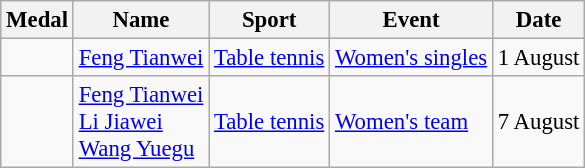<table class="wikitable sortable" style="font-size: 95%;">
<tr>
<th>Medal</th>
<th>Name</th>
<th>Sport</th>
<th>Event</th>
<th>Date</th>
</tr>
<tr>
<td></td>
<td><a href='#'>Feng Tianwei</a></td>
<td><a href='#'>Table tennis</a></td>
<td><a href='#'>Women's singles</a></td>
<td>1 August</td>
</tr>
<tr>
<td></td>
<td><a href='#'>Feng Tianwei</a><br><a href='#'>Li Jiawei</a><br><a href='#'>Wang Yuegu</a></td>
<td><a href='#'>Table tennis</a></td>
<td><a href='#'>Women's team</a></td>
<td>7 August</td>
</tr>
</table>
